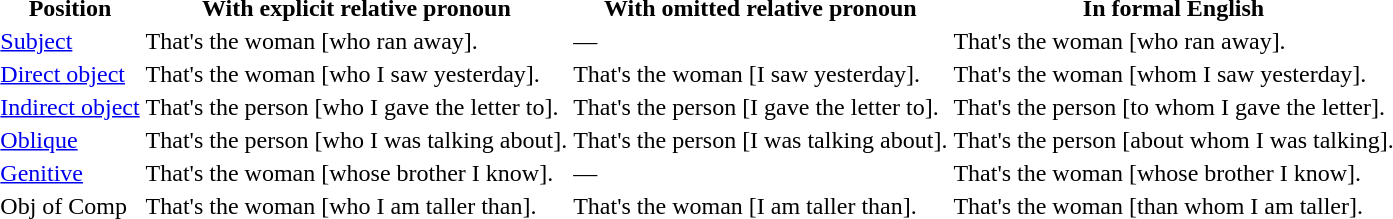<table align="center">
<tr>
<th>Position</th>
<th>With explicit relative pronoun</th>
<th>With omitted relative pronoun</th>
<th>In formal English</th>
</tr>
<tr>
<td><a href='#'>Subject</a></td>
<td>That's the woman [who ran away].</td>
<td>—</td>
<td>That's the woman [who ran away].</td>
</tr>
<tr>
<td><a href='#'>Direct object</a></td>
<td>That's the woman [who I saw yesterday].</td>
<td>That's the woman [I saw yesterday].</td>
<td>That's the woman [whom I saw yesterday].</td>
</tr>
<tr>
<td><a href='#'>Indirect object</a></td>
<td>That's the person [who I gave the letter to].</td>
<td>That's the person [I gave the letter to].</td>
<td>That's the person [to whom I gave the letter].</td>
</tr>
<tr>
<td><a href='#'>Oblique</a></td>
<td>That's the person [who I was talking about].</td>
<td>That's the person [I was talking about].</td>
<td>That's the person [about whom I was talking].</td>
</tr>
<tr>
<td><a href='#'>Genitive</a></td>
<td>That's the woman [whose brother I know].</td>
<td>—</td>
<td>That's the woman [whose brother I know].</td>
</tr>
<tr>
<td>Obj of Comp</td>
<td>That's the woman [who I am taller than].</td>
<td>That's the woman [I am taller than].</td>
<td>That's the woman [than whom I am taller].</td>
</tr>
</table>
